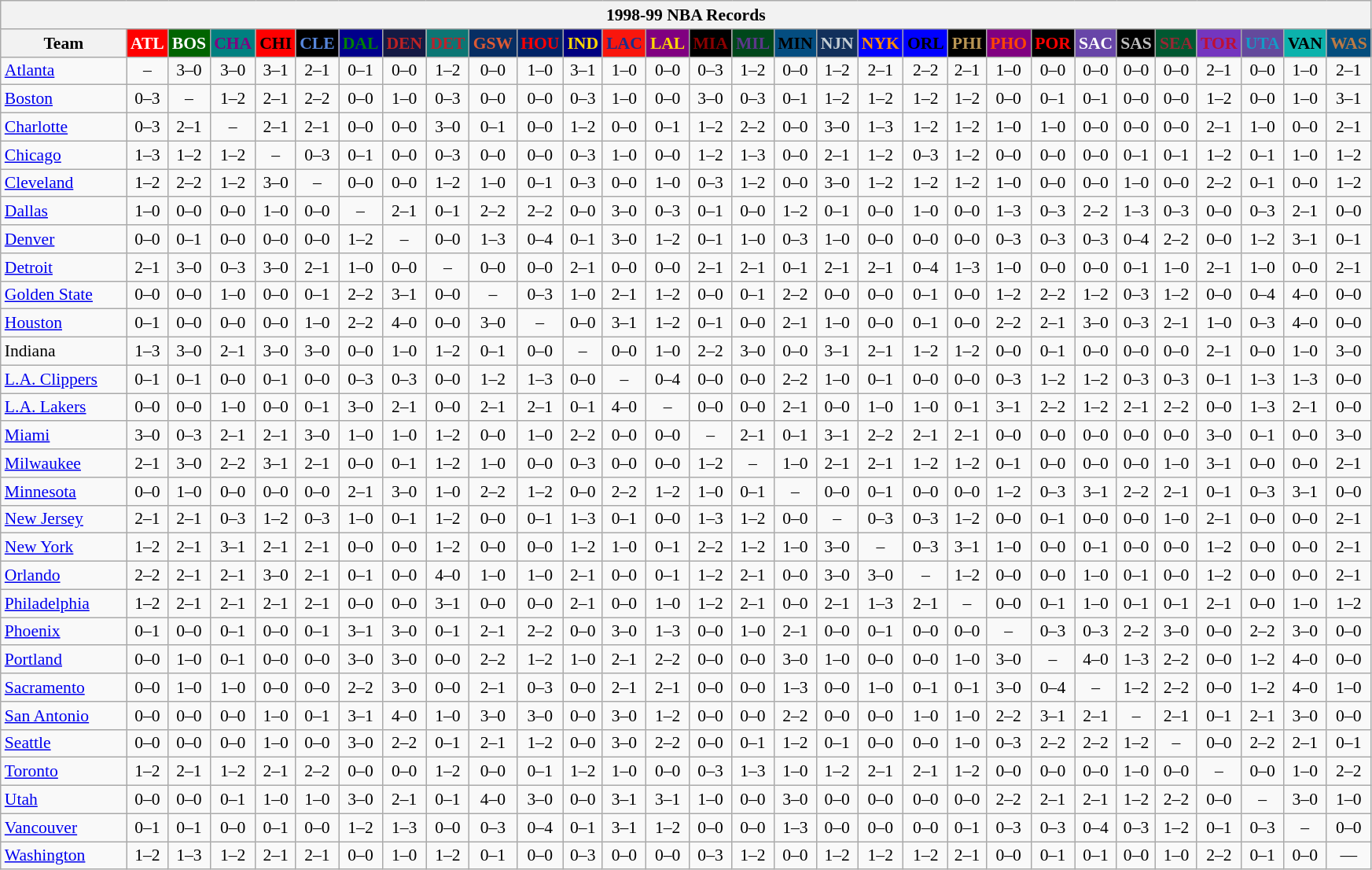<table class="wikitable" style="font-size:90%; text-align:center;">
<tr>
<th colspan=30>1998-99 NBA Records</th>
</tr>
<tr>
<th width=100>Team</th>
<th style="background:#FF0000;color:#FFFFFF;width=35">ATL</th>
<th style="background:#006400;color:#FFFFFF;width=35">BOS</th>
<th style="background:#008080;color:#800080;width=35">CHA</th>
<th style="background:#FF0000;color:#000000;width=35">CHI</th>
<th style="background:#000000;color:#5787DC;width=35">CLE</th>
<th style="background:#00008B;color:#008000;width=35">DAL</th>
<th style="background:#141A44;color:#BC2224;width=35">DEN</th>
<th style="background:#0C7674;color:#BB222C;width=35">DET</th>
<th style="background:#072E63;color:#DC5A34;width=35">GSW</th>
<th style="background:#002366;color:#FF0000;width=35">HOU</th>
<th style="background:#000080;color:#FFD700;width=35">IND</th>
<th style="background:#F9160D;color:#1A2E8B;width=35">LAC</th>
<th style="background:#800080;color:#FFD700;width=35">LAL</th>
<th style="background:#000000;color:#8B0000;width=35">MIA</th>
<th style="background:#00471B;color:#5C378A;width=35">MIL</th>
<th style="background:#044D80;color:#000000;width=35">MIN</th>
<th style="background:#12305B;color:#C4CED4;width=35">NJN</th>
<th style="background:#0000FF;color:#FF8C00;width=35">NYK</th>
<th style="background:#0000FF;color:#000000;width=35">ORL</th>
<th style="background:#000000;color:#BB9754;width=35">PHI</th>
<th style="background:#800080;color:#FF4500;width=35">PHO</th>
<th style="background:#000000;color:#FF0000;width=35">POR</th>
<th style="background:#6846A8;color:#FFFFFF;width=35">SAC</th>
<th style="background:#000000;color:#C0C0C0;width=35">SAS</th>
<th style="background:#005831;color:#992634;width=35">SEA</th>
<th style="background:#7436BF;color:#BE0F34;width=35">TOR</th>
<th style="background:#644A9C;color:#149BC7;width=35">UTA</th>
<th style="background:#0CB2AC;color:#000000;width=35">VAN</th>
<th style="background:#044D7D;color:#BC7A44;width=35">WAS</th>
</tr>
<tr>
<td style="text-align:left;"><a href='#'>Atlanta</a></td>
<td>–</td>
<td>3–0</td>
<td>3–0</td>
<td>3–1</td>
<td>2–1</td>
<td>0–1</td>
<td>0–0</td>
<td>1–2</td>
<td>0–0</td>
<td>1–0</td>
<td>3–1</td>
<td>1–0</td>
<td>0–0</td>
<td>0–3</td>
<td>1–2</td>
<td>0–0</td>
<td>1–2</td>
<td>2–1</td>
<td>2–2</td>
<td>2–1</td>
<td>1–0</td>
<td>0–0</td>
<td>0–0</td>
<td>0–0</td>
<td>0–0</td>
<td>2–1</td>
<td>0–0</td>
<td>1–0</td>
<td>2–1</td>
</tr>
<tr>
<td style="text-align:left;"><a href='#'>Boston</a></td>
<td>0–3</td>
<td>–</td>
<td>1–2</td>
<td>2–1</td>
<td>2–2</td>
<td>0–0</td>
<td>1–0</td>
<td>0–3</td>
<td>0–0</td>
<td>0–0</td>
<td>0–3</td>
<td>1–0</td>
<td>0–0</td>
<td>3–0</td>
<td>0–3</td>
<td>0–1</td>
<td>1–2</td>
<td>1–2</td>
<td>1–2</td>
<td>1–2</td>
<td>0–0</td>
<td>0–1</td>
<td>0–1</td>
<td>0–0</td>
<td>0–0</td>
<td>1–2</td>
<td>0–0</td>
<td>1–0</td>
<td>3–1</td>
</tr>
<tr>
<td style="text-align:left;"><a href='#'>Charlotte</a></td>
<td>0–3</td>
<td>2–1</td>
<td>–</td>
<td>2–1</td>
<td>2–1</td>
<td>0–0</td>
<td>0–0</td>
<td>3–0</td>
<td>0–1</td>
<td>0–0</td>
<td>1–2</td>
<td>0–0</td>
<td>0–1</td>
<td>1–2</td>
<td>2–2</td>
<td>0–0</td>
<td>3–0</td>
<td>1–3</td>
<td>1–2</td>
<td>1–2</td>
<td>1–0</td>
<td>1–0</td>
<td>0–0</td>
<td>0–0</td>
<td>0–0</td>
<td>2–1</td>
<td>1–0</td>
<td>0–0</td>
<td>2–1</td>
</tr>
<tr>
<td style="text-align:left;"><a href='#'>Chicago</a></td>
<td>1–3</td>
<td>1–2</td>
<td>1–2</td>
<td>–</td>
<td>0–3</td>
<td>0–1</td>
<td>0–0</td>
<td>0–3</td>
<td>0–0</td>
<td>0–0</td>
<td>0–3</td>
<td>1–0</td>
<td>0–0</td>
<td>1–2</td>
<td>1–3</td>
<td>0–0</td>
<td>2–1</td>
<td>1–2</td>
<td>0–3</td>
<td>1–2</td>
<td>0–0</td>
<td>0–0</td>
<td>0–0</td>
<td>0–1</td>
<td>0–1</td>
<td>1–2</td>
<td>0–1</td>
<td>1–0</td>
<td>1–2</td>
</tr>
<tr>
<td style="text-align:left;"><a href='#'>Cleveland</a></td>
<td>1–2</td>
<td>2–2</td>
<td>1–2</td>
<td>3–0</td>
<td>–</td>
<td>0–0</td>
<td>0–0</td>
<td>1–2</td>
<td>1–0</td>
<td>0–1</td>
<td>0–3</td>
<td>0–0</td>
<td>1–0</td>
<td>0–3</td>
<td>1–2</td>
<td>0–0</td>
<td>3–0</td>
<td>1–2</td>
<td>1–2</td>
<td>1–2</td>
<td>1–0</td>
<td>0–0</td>
<td>0–0</td>
<td>1–0</td>
<td>0–0</td>
<td>2–2</td>
<td>0–1</td>
<td>0–0</td>
<td>1–2</td>
</tr>
<tr>
<td style="text-align:left;"><a href='#'>Dallas</a></td>
<td>1–0</td>
<td>0–0</td>
<td>0–0</td>
<td>1–0</td>
<td>0–0</td>
<td>–</td>
<td>2–1</td>
<td>0–1</td>
<td>2–2</td>
<td>2–2</td>
<td>0–0</td>
<td>3–0</td>
<td>0–3</td>
<td>0–1</td>
<td>0–0</td>
<td>1–2</td>
<td>0–1</td>
<td>0–0</td>
<td>1–0</td>
<td>0–0</td>
<td>1–3</td>
<td>0–3</td>
<td>2–2</td>
<td>1–3</td>
<td>0–3</td>
<td>0–0</td>
<td>0–3</td>
<td>2–1</td>
<td>0–0</td>
</tr>
<tr>
<td style="text-align:left;"><a href='#'>Denver</a></td>
<td>0–0</td>
<td>0–1</td>
<td>0–0</td>
<td>0–0</td>
<td>0–0</td>
<td>1–2</td>
<td>–</td>
<td>0–0</td>
<td>1–3</td>
<td>0–4</td>
<td>0–1</td>
<td>3–0</td>
<td>1–2</td>
<td>0–1</td>
<td>1–0</td>
<td>0–3</td>
<td>1–0</td>
<td>0–0</td>
<td>0–0</td>
<td>0–0</td>
<td>0–3</td>
<td>0–3</td>
<td>0–3</td>
<td>0–4</td>
<td>2–2</td>
<td>0–0</td>
<td>1–2</td>
<td>3–1</td>
<td>0–1</td>
</tr>
<tr>
<td style="text-align:left;"><a href='#'>Detroit</a></td>
<td>2–1</td>
<td>3–0</td>
<td>0–3</td>
<td>3–0</td>
<td>2–1</td>
<td>1–0</td>
<td>0–0</td>
<td>–</td>
<td>0–0</td>
<td>0–0</td>
<td>2–1</td>
<td>0–0</td>
<td>0–0</td>
<td>2–1</td>
<td>2–1</td>
<td>0–1</td>
<td>2–1</td>
<td>2–1</td>
<td>0–4</td>
<td>1–3</td>
<td>1–0</td>
<td>0–0</td>
<td>0–0</td>
<td>0–1</td>
<td>1–0</td>
<td>2–1</td>
<td>1–0</td>
<td>0–0</td>
<td>2–1</td>
</tr>
<tr>
<td style="text-align:left;"><a href='#'>Golden State</a></td>
<td>0–0</td>
<td>0–0</td>
<td>1–0</td>
<td>0–0</td>
<td>0–1</td>
<td>2–2</td>
<td>3–1</td>
<td>0–0</td>
<td>–</td>
<td>0–3</td>
<td>1–0</td>
<td>2–1</td>
<td>1–2</td>
<td>0–0</td>
<td>0–1</td>
<td>2–2</td>
<td>0–0</td>
<td>0–0</td>
<td>0–1</td>
<td>0–0</td>
<td>1–2</td>
<td>2–2</td>
<td>1–2</td>
<td>0–3</td>
<td>1–2</td>
<td>0–0</td>
<td>0–4</td>
<td>4–0</td>
<td>0–0</td>
</tr>
<tr>
<td style="text-align:left;"><a href='#'>Houston</a></td>
<td>0–1</td>
<td>0–0</td>
<td>0–0</td>
<td>0–0</td>
<td>1–0</td>
<td>2–2</td>
<td>4–0</td>
<td>0–0</td>
<td>3–0</td>
<td>–</td>
<td>0–0</td>
<td>3–1</td>
<td>1–2</td>
<td>0–1</td>
<td>0–0</td>
<td>2–1</td>
<td>1–0</td>
<td>0–0</td>
<td>0–1</td>
<td>0–0</td>
<td>2–2</td>
<td>2–1</td>
<td>3–0</td>
<td>0–3</td>
<td>2–1</td>
<td>1–0</td>
<td>0–3</td>
<td>4–0</td>
<td>0–0</td>
</tr>
<tr>
<td style="text-align:left;">Indiana</td>
<td>1–3</td>
<td>3–0</td>
<td>2–1</td>
<td>3–0</td>
<td>3–0</td>
<td>0–0</td>
<td>1–0</td>
<td>1–2</td>
<td>0–1</td>
<td>0–0</td>
<td>–</td>
<td>0–0</td>
<td>1–0</td>
<td>2–2</td>
<td>3–0</td>
<td>0–0</td>
<td>3–1</td>
<td>2–1</td>
<td>1–2</td>
<td>1–2</td>
<td>0–0</td>
<td>0–1</td>
<td>0–0</td>
<td>0–0</td>
<td>0–0</td>
<td>2–1</td>
<td>0–0</td>
<td>1–0</td>
<td>3–0</td>
</tr>
<tr>
<td style="text-align:left;"><a href='#'>L.A. Clippers</a></td>
<td>0–1</td>
<td>0–1</td>
<td>0–0</td>
<td>0–1</td>
<td>0–0</td>
<td>0–3</td>
<td>0–3</td>
<td>0–0</td>
<td>1–2</td>
<td>1–3</td>
<td>0–0</td>
<td>–</td>
<td>0–4</td>
<td>0–0</td>
<td>0–0</td>
<td>2–2</td>
<td>1–0</td>
<td>0–1</td>
<td>0–0</td>
<td>0–0</td>
<td>0–3</td>
<td>1–2</td>
<td>1–2</td>
<td>0–3</td>
<td>0–3</td>
<td>0–1</td>
<td>1–3</td>
<td>1–3</td>
<td>0–0</td>
</tr>
<tr>
<td style="text-align:left;"><a href='#'>L.A. Lakers</a></td>
<td>0–0</td>
<td>0–0</td>
<td>1–0</td>
<td>0–0</td>
<td>0–1</td>
<td>3–0</td>
<td>2–1</td>
<td>0–0</td>
<td>2–1</td>
<td>2–1</td>
<td>0–1</td>
<td>4–0</td>
<td>–</td>
<td>0–0</td>
<td>0–0</td>
<td>2–1</td>
<td>0–0</td>
<td>1–0</td>
<td>1–0</td>
<td>0–1</td>
<td>3–1</td>
<td>2–2</td>
<td>1–2</td>
<td>2–1</td>
<td>2–2</td>
<td>0–0</td>
<td>1–3</td>
<td>2–1</td>
<td>0–0</td>
</tr>
<tr>
<td style="text-align:left;"><a href='#'>Miami</a></td>
<td>3–0</td>
<td>0–3</td>
<td>2–1</td>
<td>2–1</td>
<td>3–0</td>
<td>1–0</td>
<td>1–0</td>
<td>1–2</td>
<td>0–0</td>
<td>1–0</td>
<td>2–2</td>
<td>0–0</td>
<td>0–0</td>
<td>–</td>
<td>2–1</td>
<td>0–1</td>
<td>3–1</td>
<td>2–2</td>
<td>2–1</td>
<td>2–1</td>
<td>0–0</td>
<td>0–0</td>
<td>0–0</td>
<td>0–0</td>
<td>0–0</td>
<td>3–0</td>
<td>0–1</td>
<td>0–0</td>
<td>3–0</td>
</tr>
<tr>
<td style="text-align:left;"><a href='#'>Milwaukee</a></td>
<td>2–1</td>
<td>3–0</td>
<td>2–2</td>
<td>3–1</td>
<td>2–1</td>
<td>0–0</td>
<td>0–1</td>
<td>1–2</td>
<td>1–0</td>
<td>0–0</td>
<td>0–3</td>
<td>0–0</td>
<td>0–0</td>
<td>1–2</td>
<td>–</td>
<td>1–0</td>
<td>2–1</td>
<td>2–1</td>
<td>1–2</td>
<td>1–2</td>
<td>0–1</td>
<td>0–0</td>
<td>0–0</td>
<td>0–0</td>
<td>1–0</td>
<td>3–1</td>
<td>0–0</td>
<td>0–0</td>
<td>2–1</td>
</tr>
<tr>
<td style="text-align:left;"><a href='#'>Minnesota</a></td>
<td>0–0</td>
<td>1–0</td>
<td>0–0</td>
<td>0–0</td>
<td>0–0</td>
<td>2–1</td>
<td>3–0</td>
<td>1–0</td>
<td>2–2</td>
<td>1–2</td>
<td>0–0</td>
<td>2–2</td>
<td>1–2</td>
<td>1–0</td>
<td>0–1</td>
<td>–</td>
<td>0–0</td>
<td>0–1</td>
<td>0–0</td>
<td>0–0</td>
<td>1–2</td>
<td>0–3</td>
<td>3–1</td>
<td>2–2</td>
<td>2–1</td>
<td>0–1</td>
<td>0–3</td>
<td>3–1</td>
<td>0–0</td>
</tr>
<tr>
<td style="text-align:left;"><a href='#'>New Jersey</a></td>
<td>2–1</td>
<td>2–1</td>
<td>0–3</td>
<td>1–2</td>
<td>0–3</td>
<td>1–0</td>
<td>0–1</td>
<td>1–2</td>
<td>0–0</td>
<td>0–1</td>
<td>1–3</td>
<td>0–1</td>
<td>0–0</td>
<td>1–3</td>
<td>1–2</td>
<td>0–0</td>
<td>–</td>
<td>0–3</td>
<td>0–3</td>
<td>1–2</td>
<td>0–0</td>
<td>0–1</td>
<td>0–0</td>
<td>0–0</td>
<td>1–0</td>
<td>2–1</td>
<td>0–0</td>
<td>0–0</td>
<td>2–1</td>
</tr>
<tr>
<td style="text-align:left;"><a href='#'>New York</a></td>
<td>1–2</td>
<td>2–1</td>
<td>3–1</td>
<td>2–1</td>
<td>2–1</td>
<td>0–0</td>
<td>0–0</td>
<td>1–2</td>
<td>0–0</td>
<td>0–0</td>
<td>1–2</td>
<td>1–0</td>
<td>0–1</td>
<td>2–2</td>
<td>1–2</td>
<td>1–0</td>
<td>3–0</td>
<td>–</td>
<td>0–3</td>
<td>3–1</td>
<td>1–0</td>
<td>0–0</td>
<td>0–1</td>
<td>0–0</td>
<td>0–0</td>
<td>1–2</td>
<td>0–0</td>
<td>0–0</td>
<td>2–1</td>
</tr>
<tr>
<td style="text-align:left;"><a href='#'>Orlando</a></td>
<td>2–2</td>
<td>2–1</td>
<td>2–1</td>
<td>3–0</td>
<td>2–1</td>
<td>0–1</td>
<td>0–0</td>
<td>4–0</td>
<td>1–0</td>
<td>1–0</td>
<td>2–1</td>
<td>0–0</td>
<td>0–1</td>
<td>1–2</td>
<td>2–1</td>
<td>0–0</td>
<td>3–0</td>
<td>3–0</td>
<td>–</td>
<td>1–2</td>
<td>0–0</td>
<td>0–0</td>
<td>1–0</td>
<td>0–1</td>
<td>0–0</td>
<td>1–2</td>
<td>0–0</td>
<td>0–0</td>
<td>2–1</td>
</tr>
<tr>
<td style="text-align:left;"><a href='#'>Philadelphia</a></td>
<td>1–2</td>
<td>2–1</td>
<td>2–1</td>
<td>2–1</td>
<td>2–1</td>
<td>0–0</td>
<td>0–0</td>
<td>3–1</td>
<td>0–0</td>
<td>0–0</td>
<td>2–1</td>
<td>0–0</td>
<td>1–0</td>
<td>1–2</td>
<td>2–1</td>
<td>0–0</td>
<td>2–1</td>
<td>1–3</td>
<td>2–1</td>
<td>–</td>
<td>0–0</td>
<td>0–1</td>
<td>1–0</td>
<td>0–1</td>
<td>0–1</td>
<td>2–1</td>
<td>0–0</td>
<td>1–0</td>
<td>1–2</td>
</tr>
<tr>
<td style="text-align:left;"><a href='#'>Phoenix</a></td>
<td>0–1</td>
<td>0–0</td>
<td>0–1</td>
<td>0–0</td>
<td>0–1</td>
<td>3–1</td>
<td>3–0</td>
<td>0–1</td>
<td>2–1</td>
<td>2–2</td>
<td>0–0</td>
<td>3–0</td>
<td>1–3</td>
<td>0–0</td>
<td>1–0</td>
<td>2–1</td>
<td>0–0</td>
<td>0–1</td>
<td>0–0</td>
<td>0–0</td>
<td>–</td>
<td>0–3</td>
<td>0–3</td>
<td>2–2</td>
<td>3–0</td>
<td>0–0</td>
<td>2–2</td>
<td>3–0</td>
<td>0–0</td>
</tr>
<tr>
<td style="text-align:left;"><a href='#'>Portland</a></td>
<td>0–0</td>
<td>1–0</td>
<td>0–1</td>
<td>0–0</td>
<td>0–0</td>
<td>3–0</td>
<td>3–0</td>
<td>0–0</td>
<td>2–2</td>
<td>1–2</td>
<td>1–0</td>
<td>2–1</td>
<td>2–2</td>
<td>0–0</td>
<td>0–0</td>
<td>3–0</td>
<td>1–0</td>
<td>0–0</td>
<td>0–0</td>
<td>1–0</td>
<td>3–0</td>
<td>–</td>
<td>4–0</td>
<td>1–3</td>
<td>2–2</td>
<td>0–0</td>
<td>1–2</td>
<td>4–0</td>
<td>0–0</td>
</tr>
<tr>
<td style="text-align:left;"><a href='#'>Sacramento</a></td>
<td>0–0</td>
<td>1–0</td>
<td>1–0</td>
<td>0–0</td>
<td>0–0</td>
<td>2–2</td>
<td>3–0</td>
<td>0–0</td>
<td>2–1</td>
<td>0–3</td>
<td>0–0</td>
<td>2–1</td>
<td>2–1</td>
<td>0–0</td>
<td>0–0</td>
<td>1–3</td>
<td>0–0</td>
<td>1–0</td>
<td>0–1</td>
<td>0–1</td>
<td>3–0</td>
<td>0–4</td>
<td>–</td>
<td>1–2</td>
<td>2–2</td>
<td>0–0</td>
<td>1–2</td>
<td>4–0</td>
<td>1–0</td>
</tr>
<tr>
<td style="text-align:left;"><a href='#'>San Antonio</a></td>
<td>0–0</td>
<td>0–0</td>
<td>0–0</td>
<td>1–0</td>
<td>0–1</td>
<td>3–1</td>
<td>4–0</td>
<td>1–0</td>
<td>3–0</td>
<td>3–0</td>
<td>0–0</td>
<td>3–0</td>
<td>1–2</td>
<td>0–0</td>
<td>0–0</td>
<td>2–2</td>
<td>0–0</td>
<td>0–0</td>
<td>1–0</td>
<td>1–0</td>
<td>2–2</td>
<td>3–1</td>
<td>2–1</td>
<td>–</td>
<td>2–1</td>
<td>0–1</td>
<td>2–1</td>
<td>3–0</td>
<td>0–0</td>
</tr>
<tr>
<td style="text-align:left;"><a href='#'>Seattle</a></td>
<td>0–0</td>
<td>0–0</td>
<td>0–0</td>
<td>1–0</td>
<td>0–0</td>
<td>3–0</td>
<td>2–2</td>
<td>0–1</td>
<td>2–1</td>
<td>1–2</td>
<td>0–0</td>
<td>3–0</td>
<td>2–2</td>
<td>0–0</td>
<td>0–1</td>
<td>1–2</td>
<td>0–1</td>
<td>0–0</td>
<td>0–0</td>
<td>1–0</td>
<td>0–3</td>
<td>2–2</td>
<td>2–2</td>
<td>1–2</td>
<td>–</td>
<td>0–0</td>
<td>2–2</td>
<td>2–1</td>
<td>0–1</td>
</tr>
<tr>
<td style="text-align:left;"><a href='#'>Toronto</a></td>
<td>1–2</td>
<td>2–1</td>
<td>1–2</td>
<td>2–1</td>
<td>2–2</td>
<td>0–0</td>
<td>0–0</td>
<td>1–2</td>
<td>0–0</td>
<td>0–1</td>
<td>1–2</td>
<td>1–0</td>
<td>0–0</td>
<td>0–3</td>
<td>1–3</td>
<td>1–0</td>
<td>1–2</td>
<td>2–1</td>
<td>2–1</td>
<td>1–2</td>
<td>0–0</td>
<td>0–0</td>
<td>0–0</td>
<td>1–0</td>
<td>0–0</td>
<td>–</td>
<td>0–0</td>
<td>1–0</td>
<td>2–2</td>
</tr>
<tr>
<td style="text-align:left;"><a href='#'>Utah</a></td>
<td>0–0</td>
<td>0–0</td>
<td>0–1</td>
<td>1–0</td>
<td>1–0</td>
<td>3–0</td>
<td>2–1</td>
<td>0–1</td>
<td>4–0</td>
<td>3–0</td>
<td>0–0</td>
<td>3–1</td>
<td>3–1</td>
<td>1–0</td>
<td>0–0</td>
<td>3–0</td>
<td>0–0</td>
<td>0–0</td>
<td>0–0</td>
<td>0–0</td>
<td>2–2</td>
<td>2–1</td>
<td>2–1</td>
<td>1–2</td>
<td>2–2</td>
<td>0–0</td>
<td>–</td>
<td>3–0</td>
<td>1–0</td>
</tr>
<tr>
<td style="text-align:left;"><a href='#'>Vancouver</a></td>
<td>0–1</td>
<td>0–1</td>
<td>0–0</td>
<td>0–1</td>
<td>0–0</td>
<td>1–2</td>
<td>1–3</td>
<td>0–0</td>
<td>0–3</td>
<td>0–4</td>
<td>0–1</td>
<td>3–1</td>
<td>1–2</td>
<td>0–0</td>
<td>0–0</td>
<td>1–3</td>
<td>0–0</td>
<td>0–0</td>
<td>0–0</td>
<td>0–1</td>
<td>0–3</td>
<td>0–3</td>
<td>0–4</td>
<td>0–3</td>
<td>1–2</td>
<td>0–1</td>
<td>0–3</td>
<td>–</td>
<td>0–0</td>
</tr>
<tr>
<td style="text-align:left;"><a href='#'>Washington</a></td>
<td>1–2</td>
<td>1–3</td>
<td>1–2</td>
<td>2–1</td>
<td>2–1</td>
<td>0–0</td>
<td>1–0</td>
<td>1–2</td>
<td>0–1</td>
<td>0–0</td>
<td>0–3</td>
<td>0–0</td>
<td>0–0</td>
<td>0–3</td>
<td>1–2</td>
<td>0–0</td>
<td>1–2</td>
<td>1–2</td>
<td>1–2</td>
<td>2–1</td>
<td>0–0</td>
<td>0–1</td>
<td>0–1</td>
<td>0–0</td>
<td>1–0</td>
<td>2–2</td>
<td>0–1</td>
<td>0–0</td>
<td>—</td>
</tr>
</table>
